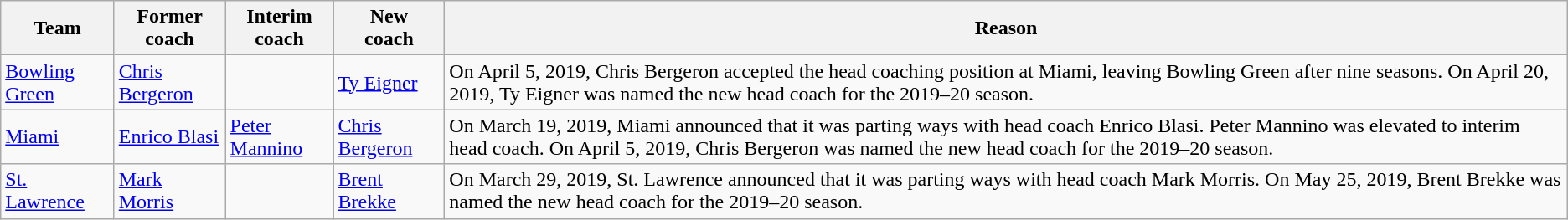<table class="wikitable">
<tr>
<th>Team</th>
<th>Former<br>coach</th>
<th>Interim<br>coach</th>
<th>New<br>coach</th>
<th>Reason</th>
</tr>
<tr>
<td><a href='#'>Bowling Green</a></td>
<td><a href='#'>Chris Bergeron</a></td>
<td></td>
<td><a href='#'>Ty Eigner</a></td>
<td>On April 5, 2019, Chris Bergeron accepted the head coaching position at Miami, leaving Bowling Green after nine seasons. On April 20, 2019, Ty Eigner was named the new head coach for the 2019–20 season.</td>
</tr>
<tr>
<td><a href='#'>Miami</a></td>
<td><a href='#'>Enrico Blasi</a></td>
<td><a href='#'>Peter Mannino</a></td>
<td><a href='#'>Chris Bergeron</a></td>
<td>On March 19, 2019, Miami announced that it was parting ways with head coach Enrico Blasi. Peter Mannino was elevated to interim head coach. On April 5, 2019, Chris Bergeron was named the new head coach for the 2019–20 season.</td>
</tr>
<tr>
<td><a href='#'>St. Lawrence</a></td>
<td><a href='#'>Mark Morris</a></td>
<td></td>
<td><a href='#'>Brent Brekke</a></td>
<td>On March 29, 2019, St. Lawrence announced that it was parting ways with head coach Mark Morris. On May 25, 2019, Brent Brekke was named the new head coach for the 2019–20 season.</td>
</tr>
</table>
